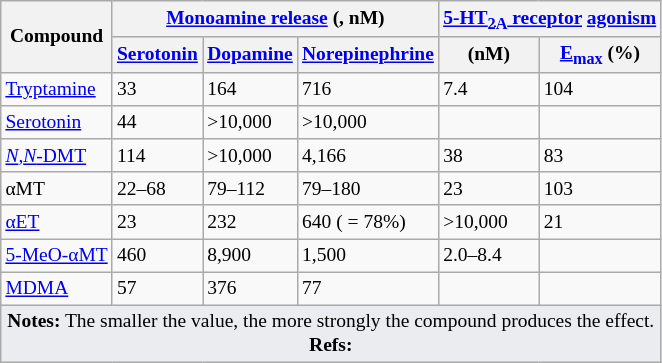<table class="wikitable floatright" style="font-size:small;">
<tr>
<th rowspan="2">Compound</th>
<th colspan="3"><a href='#'>Monoamine release</a> (, nM)</th>
<th colspan="2"><a href='#'>5-HT<sub>2A</sub> receptor</a> <a href='#'>agonism</a></th>
</tr>
<tr>
<th><a href='#'>Serotonin</a></th>
<th><a href='#'>Dopamine</a></th>
<th><a href='#'>Norepinephrine</a></th>
<th> (nM)</th>
<th><a href='#'>E<sub>max</sub></a> (%)</th>
</tr>
<tr>
<td><a href='#'>Tryptamine</a></td>
<td>33</td>
<td>164</td>
<td>716</td>
<td>7.4</td>
<td>104</td>
</tr>
<tr>
<td><a href='#'>Serotonin</a></td>
<td>44</td>
<td>>10,000</td>
<td>>10,000</td>
<td></td>
<td></td>
</tr>
<tr>
<td><a href='#'><em>N</em>,<em>N</em>-DMT</a></td>
<td>114</td>
<td>>10,000</td>
<td>4,166</td>
<td>38</td>
<td>83</td>
</tr>
<tr>
<td>αMT</td>
<td>22–68</td>
<td>79–112</td>
<td>79–180</td>
<td>23</td>
<td>103</td>
</tr>
<tr>
<td><a href='#'>αET</a></td>
<td>23</td>
<td>232</td>
<td>640 ( = 78%)</td>
<td>>10,000</td>
<td>21</td>
</tr>
<tr>
<td><a href='#'>5-MeO-αMT</a></td>
<td>460</td>
<td>8,900</td>
<td>1,500</td>
<td>2.0–8.4</td>
<td></td>
</tr>
<tr>
<td><a href='#'>MDMA</a></td>
<td>57</td>
<td>376</td>
<td>77</td>
<td></td>
<td></td>
</tr>
<tr class="sortbottom">
<td colspan="6" style="width: 1px; background-color:#eaecf0; text-align: center;"><strong>Notes:</strong> The smaller the value, the more strongly the compound produces the effect. <strong>Refs:</strong> </td>
</tr>
</table>
